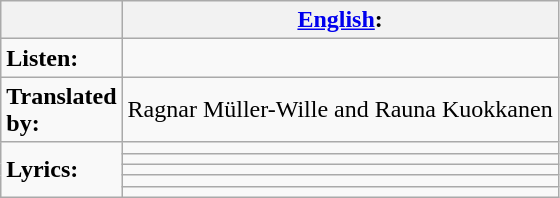<table class="wikitable">
<tr>
<th></th>
<th><a href='#'>English</a>:</th>
</tr>
<tr>
<td><strong>Listen:</strong></td>
<td><br></td>
</tr>
<tr>
<td><strong>Translated<br>by:</strong></td>
<td>Ragnar Müller-Wille and Rauna Kuokkanen</td>
</tr>
<tr>
<td rowspan="5"><strong>Lyrics:</strong></td>
<td></td>
</tr>
<tr>
<td></td>
</tr>
<tr>
<td></td>
</tr>
<tr>
<td></td>
</tr>
<tr>
<td></td>
</tr>
</table>
